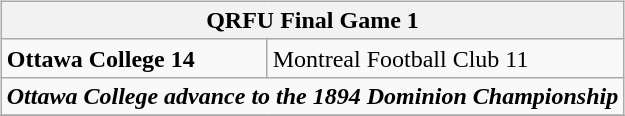<table cellspacing="10">
<tr>
<td valign="top"><br><table class="wikitable">
<tr>
<th bgcolor="#DDDDDD" colspan="4"><strong> QRFU Final</strong> Game 1</th>
</tr>
<tr>
<td><strong>Ottawa College 14</strong></td>
<td>Montreal Football Club 11</td>
</tr>
<tr>
<td align="center" colspan="4"><strong><em>Ottawa College advance to the 1894 Dominion Championship</em></strong></td>
</tr>
<tr>
</tr>
</table>
</td>
</tr>
</table>
